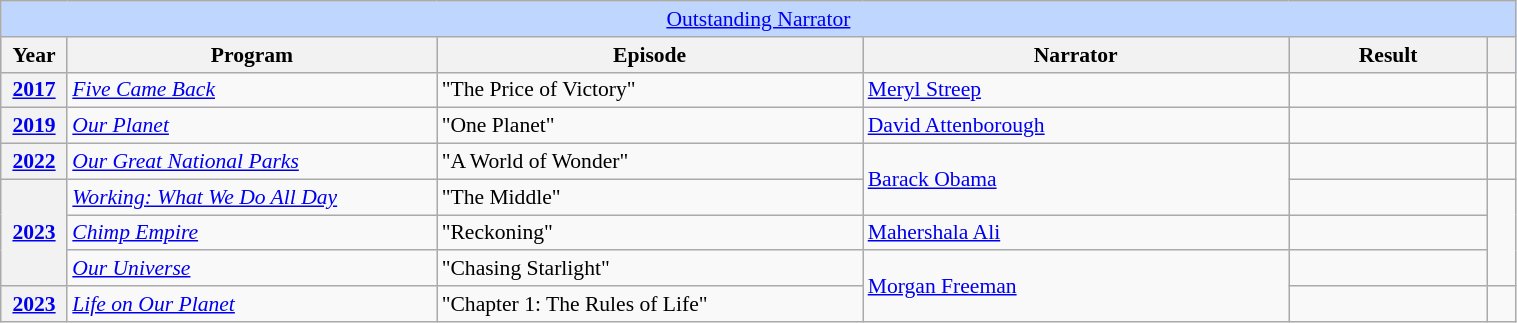<table class="wikitable plainrowheaders" style="font-size: 90%" width=80%>
<tr ---- bgcolor="#bfd7ff">
<td colspan=6 align=center><a href='#'>Outstanding Narrator</a></td>
</tr>
<tr ---- bgcolor="#bfd7ff">
<th scope="col" style="width:1%;">Year</th>
<th scope="col" style="width:13%;">Program</th>
<th scope="col" style="width:15%;">Episode</th>
<th scope="col" style="width:15%;">Narrator</th>
<th scope="col" style="width:7%;">Result</th>
<th scope="col" style="width:1%;"></th>
</tr>
<tr>
<th scope=row><a href='#'>2017</a></th>
<td><em><a href='#'>Five Came Back</a></em></td>
<td>"The Price of Victory"</td>
<td><a href='#'>Meryl Streep</a></td>
<td></td>
<td></td>
</tr>
<tr>
<th scope=row><a href='#'>2019</a></th>
<td><em><a href='#'>Our Planet</a></em></td>
<td>"One Planet"</td>
<td><a href='#'>David Attenborough</a></td>
<td></td>
<td></td>
</tr>
<tr>
<th scope=row><a href='#'>2022</a></th>
<td><em><a href='#'>Our Great National Parks</a></em></td>
<td>"A World of Wonder"</td>
<td rowspan="2"><a href='#'>Barack Obama</a></td>
<td></td>
<td></td>
</tr>
<tr>
<th scope=row rowspan="3"><a href='#'>2023</a></th>
<td><em><a href='#'>Working: What We Do All Day</a></em></td>
<td>"The Middle"</td>
<td></td>
<td rowspan="3"></td>
</tr>
<tr>
<td><em><a href='#'>Chimp Empire</a></em></td>
<td>"Reckoning"</td>
<td><a href='#'>Mahershala Ali</a></td>
<td></td>
</tr>
<tr>
<td><em><a href='#'>Our Universe</a></em></td>
<td>"Chasing Starlight"</td>
<td rowspan="2"><a href='#'>Morgan Freeman</a></td>
<td></td>
</tr>
<tr>
<th scope=row><a href='#'>2023</a></th>
<td><em><a href='#'>Life on Our Planet</a></em></td>
<td>"Chapter 1: The Rules of Life"</td>
<td></td>
<td></td>
</tr>
</table>
